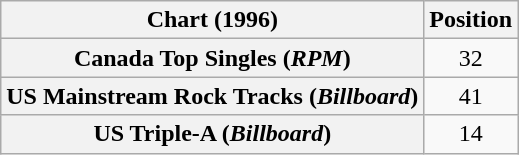<table class="wikitable sortable plainrowheaders" style="text-align:center">
<tr>
<th>Chart (1996)</th>
<th>Position</th>
</tr>
<tr>
<th scope="row">Canada Top Singles (<em>RPM</em>)</th>
<td>32</td>
</tr>
<tr>
<th scope="row">US Mainstream Rock Tracks (<em>Billboard</em>)</th>
<td>41</td>
</tr>
<tr>
<th scope="row">US Triple-A (<em>Billboard</em>)</th>
<td>14</td>
</tr>
</table>
